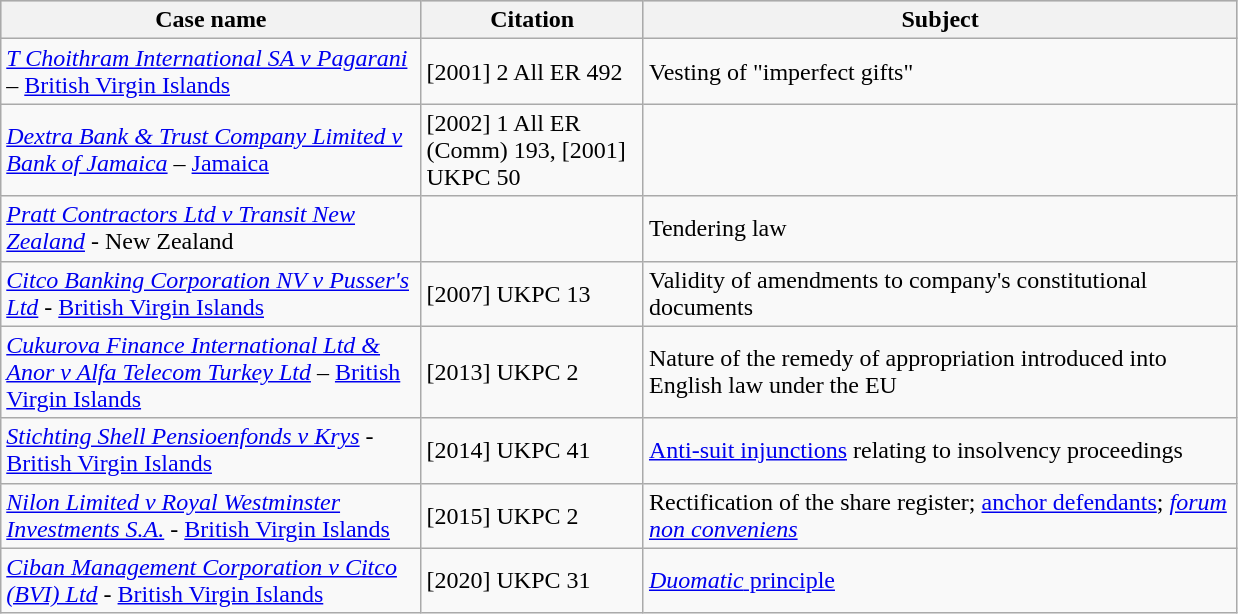<table class="wikitable" width=825>
<tr bgcolor="#CCCCCC">
<th width=34%>Case name</th>
<th width=18%>Citation</th>
<th font=small>Subject</th>
</tr>
<tr>
<td><em><a href='#'>T Choithram International SA v Pagarani</a></em> – <a href='#'>British Virgin Islands</a></td>
<td>[2001] 2 All ER 492</td>
<td>Vesting of "imperfect gifts"</td>
</tr>
<tr>
<td><em><a href='#'>Dextra Bank & Trust Company Limited v Bank of Jamaica</a></em> – <a href='#'>Jamaica</a></td>
<td>[2002] 1 All ER (Comm) 193, [2001] UKPC 50</td>
<td></td>
</tr>
<tr>
<td><em><a href='#'>Pratt Contractors Ltd v Transit New Zealand</a></em> - New Zealand</td>
<td></td>
<td>Tendering law</td>
</tr>
<tr>
<td><em><a href='#'>Citco Banking Corporation NV v Pusser's Ltd</a></em> - <a href='#'>British Virgin Islands</a></td>
<td>[2007] UKPC 13</td>
<td>Validity of amendments to company's constitutional documents</td>
</tr>
<tr>
<td><em><a href='#'>Cukurova Finance International Ltd & Anor v Alfa Telecom Turkey Ltd</a></em> – <a href='#'>British Virgin Islands</a></td>
<td>[2013] UKPC 2</td>
<td>Nature of the remedy of appropriation introduced into English law under the EU </td>
</tr>
<tr>
<td><em><a href='#'>Stichting Shell Pensioenfonds v Krys</a></em> - <a href='#'>British Virgin Islands</a></td>
<td>[2014] UKPC 41</td>
<td><a href='#'>Anti-suit injunctions</a> relating to insolvency proceedings</td>
</tr>
<tr>
<td><em><a href='#'>Nilon Limited v Royal Westminster Investments S.A.</a></em> - <a href='#'>British Virgin Islands</a></td>
<td>[2015] UKPC 2</td>
<td>Rectification of the share register; <a href='#'>anchor defendants</a>; <em><a href='#'>forum non conveniens</a></em></td>
</tr>
<tr>
<td><em><a href='#'>Ciban Management Corporation v Citco (BVI) Ltd</a></em> - <a href='#'>British Virgin Islands</a></td>
<td>[2020] UKPC 31</td>
<td><a href='#'><em>Duomatic</em> principle</a></td>
</tr>
</table>
